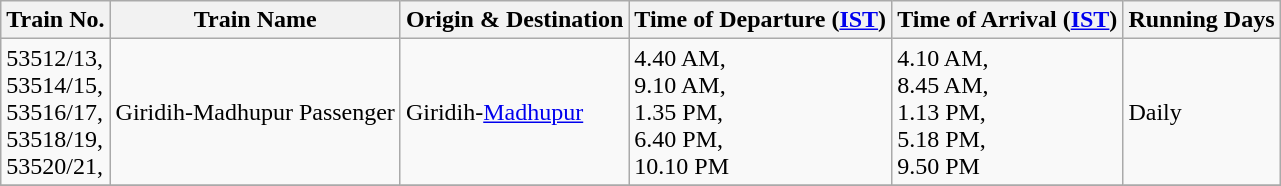<table class="wikitable">
<tr>
<th>Train No.</th>
<th>Train Name</th>
<th>Origin & Destination </th>
<th>Time of Departure (<a href='#'>IST</a>)</th>
<th>Time of Arrival (<a href='#'>IST</a>)</th>
<th>Running Days</th>
</tr>
<tr>
<td>53512/13,<br>53514/15,<br>53516/17,<br>53518/19,<br>53520/21,</td>
<td>Giridih-Madhupur Passenger</td>
<td>Giridih-<a href='#'>Madhupur</a></td>
<td>4.40 AM,<br>9.10 AM,<br>1.35 PM,<br>6.40 PM,<br>10.10 PM</td>
<td>4.10 AM,<br>8.45 AM,<br>1.13 PM,<br>5.18 PM,<br>9.50 PM</td>
<td>Daily</td>
</tr>
<tr>
</tr>
</table>
